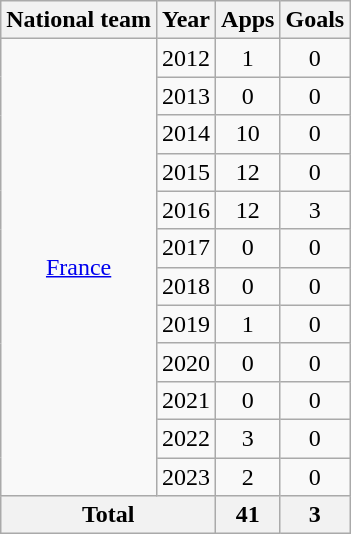<table class="wikitable" style="text-align:center">
<tr>
<th>National team</th>
<th>Year</th>
<th>Apps</th>
<th>Goals</th>
</tr>
<tr>
<td rowspan="12"><a href='#'>France</a></td>
<td>2012</td>
<td>1</td>
<td>0</td>
</tr>
<tr>
<td>2013</td>
<td>0</td>
<td>0</td>
</tr>
<tr>
<td>2014</td>
<td>10</td>
<td>0</td>
</tr>
<tr>
<td>2015</td>
<td>12</td>
<td>0</td>
</tr>
<tr>
<td>2016</td>
<td>12</td>
<td>3</td>
</tr>
<tr>
<td>2017</td>
<td>0</td>
<td>0</td>
</tr>
<tr>
<td>2018</td>
<td>0</td>
<td>0</td>
</tr>
<tr>
<td>2019</td>
<td>1</td>
<td>0</td>
</tr>
<tr>
<td>2020</td>
<td>0</td>
<td>0</td>
</tr>
<tr>
<td>2021</td>
<td>0</td>
<td>0</td>
</tr>
<tr>
<td>2022</td>
<td>3</td>
<td>0</td>
</tr>
<tr>
<td>2023</td>
<td>2</td>
<td>0</td>
</tr>
<tr>
<th colspan="2">Total</th>
<th>41</th>
<th>3</th>
</tr>
</table>
